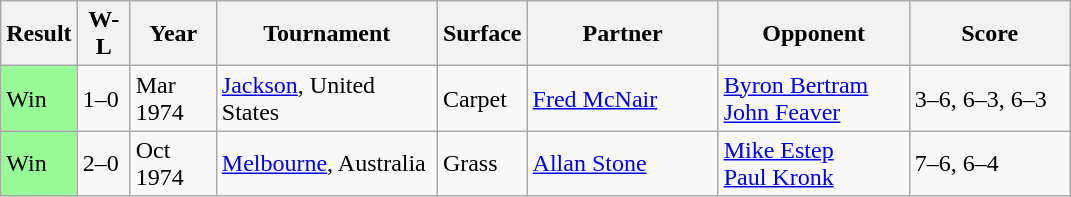<table class="sortable wikitable">
<tr>
<th style="width:40px">Result</th>
<th style="width:28px" class="unsortable">W-L</th>
<th style="width:50px">Year</th>
<th style="width:140px">Tournament</th>
<th style="width:50px">Surface</th>
<th style="width:120px">Partner</th>
<th style="width:120px">Opponent</th>
<th style="width:100px" class="unsortable">Score</th>
</tr>
<tr>
<td style="background:#98fb98;">Win</td>
<td>1–0</td>
<td>Mar 1974</td>
<td><a href='#'>Jackson</a>, United States</td>
<td>Carpet</td>
<td> <a href='#'>Fred McNair</a></td>
<td> <a href='#'>Byron Bertram</a><br> <a href='#'>John Feaver</a></td>
<td>3–6, 6–3, 6–3</td>
</tr>
<tr>
<td style="background:#98fb98;">Win</td>
<td>2–0</td>
<td>Oct 1974</td>
<td><a href='#'>Melbourne</a>, Australia</td>
<td>Grass</td>
<td> <a href='#'>Allan Stone</a></td>
<td> <a href='#'>Mike Estep</a><br> <a href='#'>Paul Kronk</a></td>
<td>7–6, 6–4</td>
</tr>
</table>
